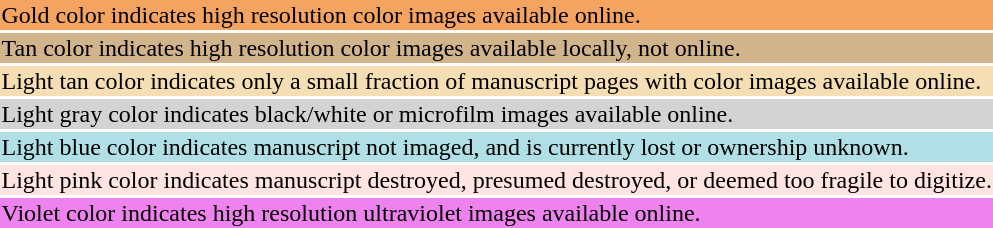<table style="background:transparent">
<tr>
<td bgcolor="sandybrown">Gold color indicates high resolution color images available online.</td>
</tr>
<tr>
<td bgcolor="tan">Tan color indicates high resolution color images available locally, not online.</td>
</tr>
<tr>
<td bgcolor="wheat">Light tan color indicates only a small fraction of manuscript pages with color images available online.</td>
</tr>
<tr>
<td bgcolor="lightgray">Light gray color indicates black/white or microfilm images available online.</td>
</tr>
<tr>
<td bgcolor="powderblue">Light blue color indicates manuscript not imaged, and is currently lost or ownership unknown.</td>
</tr>
<tr>
<td bgcolor="mistyrose">Light pink color indicates manuscript destroyed, presumed destroyed, or deemed too fragile to digitize.</td>
</tr>
<tr>
<td bgcolor="violet">Violet color indicates high resolution ultraviolet images available online.</td>
</tr>
</table>
